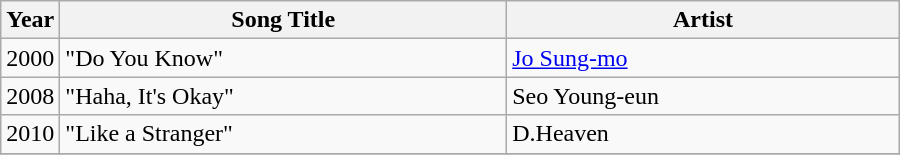<table class="wikitable" style="width:600px">
<tr>
<th width=10>Year</th>
<th>Song Title</th>
<th>Artist</th>
</tr>
<tr>
<td>2000</td>
<td>"Do You Know" </td>
<td><a href='#'>Jo Sung-mo</a></td>
</tr>
<tr>
<td>2008</td>
<td>"Haha, It's Okay" </td>
<td>Seo Young-eun</td>
</tr>
<tr>
<td>2010</td>
<td>"Like a Stranger" </td>
<td>D.Heaven</td>
</tr>
<tr>
</tr>
</table>
